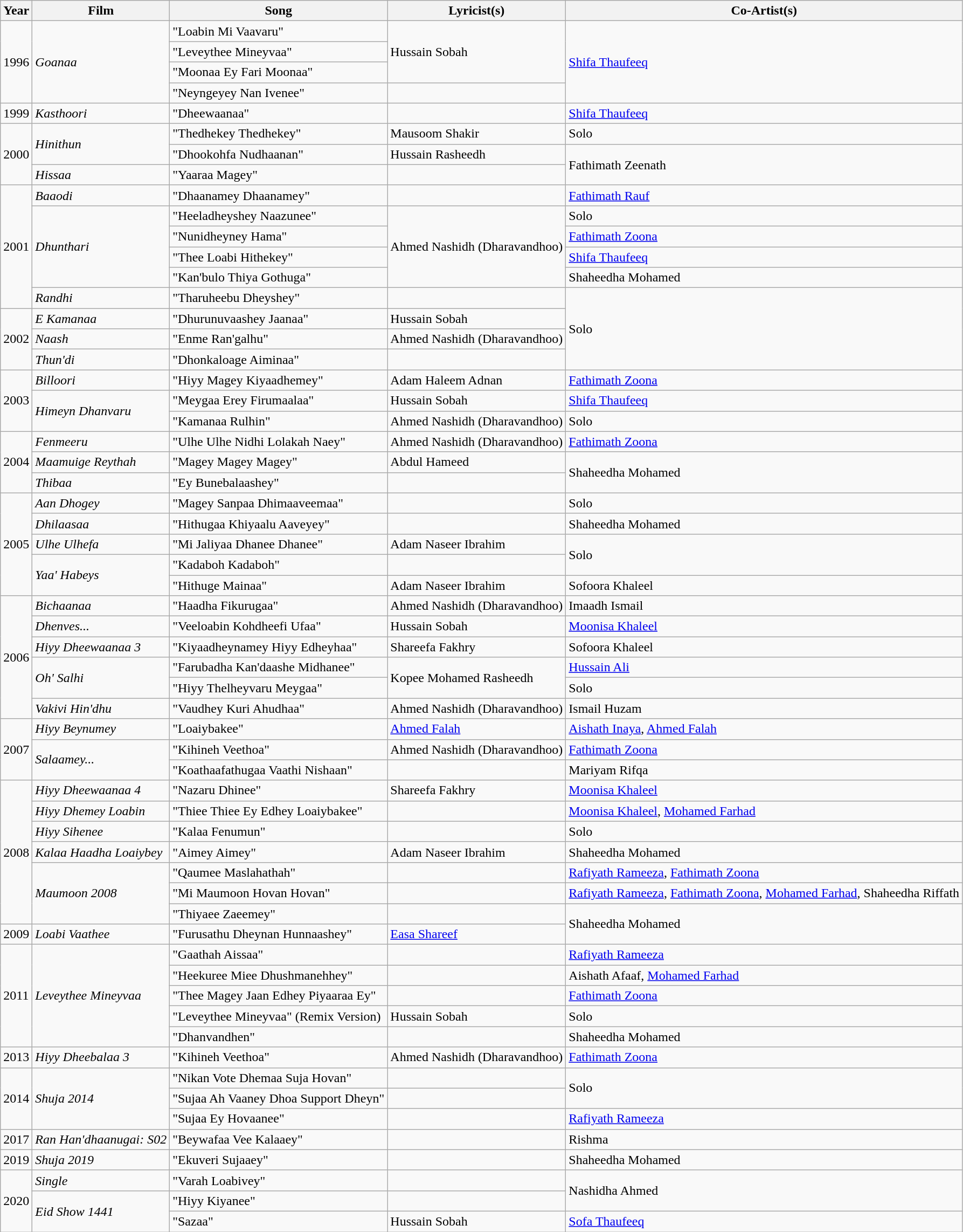<table class="wikitable">
<tr>
<th>Year</th>
<th>Film</th>
<th>Song</th>
<th>Lyricist(s)</th>
<th>Co-Artist(s)</th>
</tr>
<tr>
<td rowspan="4">1996</td>
<td rowspan="4"><em>Goanaa</em></td>
<td>"Loabin Mi Vaavaru"</td>
<td rowspan="3">Hussain Sobah</td>
<td rowspan="4"><a href='#'>Shifa Thaufeeq</a></td>
</tr>
<tr>
<td>"Leveythee Mineyvaa"</td>
</tr>
<tr>
<td>"Moonaa Ey Fari Moonaa"</td>
</tr>
<tr>
<td>"Neyngeyey Nan Ivenee"</td>
<td></td>
</tr>
<tr>
<td>1999</td>
<td><em>Kasthoori</em></td>
<td>"Dheewaanaa"</td>
<td></td>
<td><a href='#'>Shifa Thaufeeq</a></td>
</tr>
<tr>
<td rowspan="3">2000</td>
<td rowspan="2"><em>Hinithun</em></td>
<td>"Thedhekey Thedhekey"</td>
<td>Mausoom Shakir</td>
<td>Solo</td>
</tr>
<tr>
<td>"Dhookohfa Nudhaanan"</td>
<td>Hussain Rasheedh</td>
<td rowspan="2">Fathimath Zeenath</td>
</tr>
<tr>
<td><em>Hissaa</em></td>
<td>"Yaaraa Magey"</td>
<td></td>
</tr>
<tr>
<td rowspan="6">2001</td>
<td><em>Baaodi</em></td>
<td>"Dhaanamey Dhaanamey"</td>
<td></td>
<td><a href='#'>Fathimath Rauf</a></td>
</tr>
<tr>
<td rowspan="4"><em>Dhunthari</em></td>
<td>"Heeladheyshey Naazunee"</td>
<td rowspan="4">Ahmed Nashidh (Dharavandhoo)</td>
<td>Solo</td>
</tr>
<tr>
<td>"Nunidheyney Hama"</td>
<td><a href='#'>Fathimath Zoona</a></td>
</tr>
<tr>
<td>"Thee Loabi Hithekey"</td>
<td><a href='#'>Shifa Thaufeeq</a></td>
</tr>
<tr>
<td>"Kan'bulo Thiya Gothuga"</td>
<td>Shaheedha Mohamed</td>
</tr>
<tr>
<td><em>Randhi</em></td>
<td>"Tharuheebu Dheyshey"</td>
<td></td>
<td rowspan="4">Solo</td>
</tr>
<tr>
<td rowspan="3">2002</td>
<td><em>E Kamanaa</em></td>
<td>"Dhurunuvaashey Jaanaa"</td>
<td>Hussain Sobah</td>
</tr>
<tr>
<td><em>Naash</em></td>
<td>"Enme Ran'galhu"</td>
<td>Ahmed Nashidh (Dharavandhoo)</td>
</tr>
<tr>
<td><em>Thun'di</em></td>
<td>"Dhonkaloage Aiminaa"</td>
<td></td>
</tr>
<tr>
<td rowspan="3">2003</td>
<td><em>Billoori</em></td>
<td>"Hiyy Magey Kiyaadhemey"</td>
<td>Adam Haleem Adnan</td>
<td><a href='#'>Fathimath Zoona</a></td>
</tr>
<tr>
<td rowspan="2"><em>Himeyn Dhanvaru</em></td>
<td>"Meygaa Erey Firumaalaa"</td>
<td>Hussain Sobah</td>
<td><a href='#'>Shifa Thaufeeq</a></td>
</tr>
<tr>
<td>"Kamanaa Rulhin"</td>
<td>Ahmed Nashidh (Dharavandhoo)</td>
<td>Solo</td>
</tr>
<tr>
<td rowspan="3">2004</td>
<td><em>Fenmeeru</em></td>
<td>"Ulhe Ulhe Nidhi Lolakah Naey"</td>
<td>Ahmed Nashidh (Dharavandhoo)</td>
<td><a href='#'>Fathimath Zoona</a></td>
</tr>
<tr>
<td><em>Maamuige Reythah</em></td>
<td>"Magey Magey Magey"</td>
<td>Abdul Hameed</td>
<td rowspan="2">Shaheedha Mohamed</td>
</tr>
<tr>
<td><em>Thibaa</em></td>
<td>"Ey Bunebalaashey"</td>
<td></td>
</tr>
<tr>
<td rowspan="5">2005</td>
<td><em>Aan Dhogey</em></td>
<td>"Magey Sanpaa Dhimaaveemaa"</td>
<td></td>
<td>Solo</td>
</tr>
<tr>
<td><em>Dhilaasaa</em></td>
<td>"Hithugaa Khiyaalu Aaveyey"</td>
<td></td>
<td>Shaheedha Mohamed</td>
</tr>
<tr>
<td><em>Ulhe Ulhefa</em></td>
<td>"Mi Jaliyaa Dhanee Dhanee"</td>
<td>Adam Naseer Ibrahim</td>
<td rowspan="2">Solo</td>
</tr>
<tr>
<td rowspan="2"><em>Yaa' Habeys</em></td>
<td>"Kadaboh Kadaboh"</td>
<td></td>
</tr>
<tr>
<td>"Hithuge Mainaa"</td>
<td>Adam Naseer Ibrahim</td>
<td>Sofoora Khaleel</td>
</tr>
<tr>
<td rowspan="6">2006</td>
<td><em>Bichaanaa</em></td>
<td>"Haadha Fikurugaa"</td>
<td>Ahmed Nashidh (Dharavandhoo)</td>
<td>Imaadh Ismail</td>
</tr>
<tr>
<td><em>Dhenves...</em></td>
<td>"Veeloabin Kohdheefi Ufaa"</td>
<td>Hussain Sobah</td>
<td><a href='#'>Moonisa Khaleel</a></td>
</tr>
<tr>
<td><em>Hiyy Dheewaanaa 3</em></td>
<td>"Kiyaadheynamey Hiyy Edheyhaa"</td>
<td>Shareefa Fakhry</td>
<td>Sofoora Khaleel</td>
</tr>
<tr>
<td rowspan="2"><em>Oh' Salhi</em></td>
<td>"Farubadha Kan'daashe Midhanee"</td>
<td rowspan="2">Kopee Mohamed Rasheedh</td>
<td><a href='#'>Hussain Ali</a></td>
</tr>
<tr>
<td>"Hiyy Thelheyvaru Meygaa"</td>
<td>Solo</td>
</tr>
<tr>
<td><em>Vakivi Hin'dhu</em></td>
<td>"Vaudhey Kuri Ahudhaa"</td>
<td>Ahmed Nashidh (Dharavandhoo)</td>
<td>Ismail Huzam</td>
</tr>
<tr>
<td rowspan="3">2007</td>
<td><em>Hiyy Beynumey</em></td>
<td>"Loaiybakee"</td>
<td><a href='#'>Ahmed Falah</a></td>
<td><a href='#'>Aishath Inaya</a>, <a href='#'>Ahmed Falah</a></td>
</tr>
<tr>
<td rowspan="2"><em>Salaamey...</em></td>
<td>"Kihineh Veethoa"</td>
<td>Ahmed Nashidh (Dharavandhoo)</td>
<td><a href='#'>Fathimath Zoona</a></td>
</tr>
<tr>
<td>"Koathaafathugaa Vaathi Nishaan"</td>
<td></td>
<td>Mariyam Rifqa</td>
</tr>
<tr>
<td rowspan="7">2008</td>
<td><em>Hiyy Dheewaanaa 4</em></td>
<td>"Nazaru Dhinee"</td>
<td>Shareefa Fakhry</td>
<td><a href='#'>Moonisa Khaleel</a></td>
</tr>
<tr>
<td><em>Hiyy Dhemey Loabin</em></td>
<td>"Thiee Thiee Ey Edhey Loaiybakee"</td>
<td></td>
<td><a href='#'>Moonisa Khaleel</a>, <a href='#'>Mohamed Farhad</a></td>
</tr>
<tr>
<td><em>Hiyy Sihenee</em></td>
<td>"Kalaa Fenumun"</td>
<td></td>
<td>Solo</td>
</tr>
<tr>
<td><em>Kalaa Haadha Loaiybey</em></td>
<td>"Aimey Aimey"</td>
<td>Adam Naseer Ibrahim</td>
<td>Shaheedha Mohamed</td>
</tr>
<tr>
<td rowspan="3"><em>Maumoon 2008</em></td>
<td>"Qaumee Maslahathah"</td>
<td></td>
<td><a href='#'>Rafiyath Rameeza</a>, <a href='#'>Fathimath Zoona</a></td>
</tr>
<tr>
<td>"Mi Maumoon Hovan Hovan"</td>
<td></td>
<td><a href='#'>Rafiyath Rameeza</a>, <a href='#'>Fathimath Zoona</a>, <a href='#'>Mohamed Farhad</a>, Shaheedha Riffath</td>
</tr>
<tr>
<td>"Thiyaee Zaeemey"</td>
<td></td>
<td rowspan="2">Shaheedha Mohamed</td>
</tr>
<tr>
<td>2009</td>
<td><em>Loabi Vaathee</em></td>
<td>"Furusathu Dheynan Hunnaashey"</td>
<td><a href='#'>Easa Shareef</a></td>
</tr>
<tr>
<td rowspan="5">2011</td>
<td rowspan="5"><em>Leveythee Mineyvaa</em></td>
<td>"Gaathah Aissaa"</td>
<td></td>
<td><a href='#'>Rafiyath Rameeza</a></td>
</tr>
<tr>
<td>"Heekuree Miee Dhushmanehhey"</td>
<td></td>
<td>Aishath Afaaf, <a href='#'>Mohamed Farhad</a></td>
</tr>
<tr>
<td>"Thee Magey Jaan Edhey Piyaaraa Ey"</td>
<td></td>
<td><a href='#'>Fathimath Zoona</a></td>
</tr>
<tr>
<td>"Leveythee Mineyvaa" (Remix Version)</td>
<td>Hussain Sobah</td>
<td>Solo</td>
</tr>
<tr>
<td>"Dhanvandhen"</td>
<td></td>
<td>Shaheedha Mohamed</td>
</tr>
<tr>
<td>2013</td>
<td><em>Hiyy Dheebalaa 3</em></td>
<td>"Kihineh Veethoa"</td>
<td>Ahmed Nashidh (Dharavandhoo)</td>
<td><a href='#'>Fathimath Zoona</a></td>
</tr>
<tr>
<td rowspan="3">2014</td>
<td rowspan="3"><em>Shuja 2014</em></td>
<td>"Nikan Vote Dhemaa Suja Hovan"</td>
<td></td>
<td rowspan="2">Solo</td>
</tr>
<tr>
<td>"Sujaa Ah Vaaney Dhoa Support Dheyn"</td>
<td></td>
</tr>
<tr>
<td>"Sujaa Ey Hovaanee"</td>
<td></td>
<td><a href='#'>Rafiyath Rameeza</a></td>
</tr>
<tr>
<td>2017</td>
<td><em>Ran Han'dhaanugai: S02</em></td>
<td>"Beywafaa Vee Kalaaey"</td>
<td></td>
<td>Rishma</td>
</tr>
<tr>
<td>2019</td>
<td><em>Shuja 2019</em></td>
<td>"Ekuveri Sujaaey"</td>
<td></td>
<td>Shaheedha Mohamed</td>
</tr>
<tr>
<td rowspan="3">2020</td>
<td><em>Single</em></td>
<td>"Varah Loabivey"</td>
<td></td>
<td rowspan="2">Nashidha Ahmed</td>
</tr>
<tr>
<td rowspan="2"><em>Eid Show 1441</em></td>
<td>"Hiyy Kiyanee"</td>
<td></td>
</tr>
<tr>
<td>"Sazaa"</td>
<td>Hussain Sobah</td>
<td><a href='#'>Sofa Thaufeeq</a></td>
</tr>
</table>
